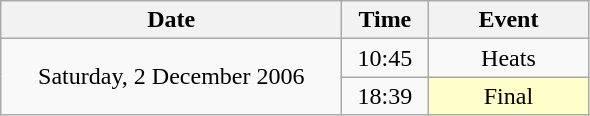<table class = "wikitable" style="text-align:center;">
<tr>
<th width=220>Date</th>
<th width=50>Time</th>
<th width=100>Event</th>
</tr>
<tr>
<td rowspan=2>Saturday, 2 December 2006</td>
<td>10:45</td>
<td>Heats</td>
</tr>
<tr>
<td>18:39</td>
<td bgcolor=ffffcc>Final</td>
</tr>
</table>
